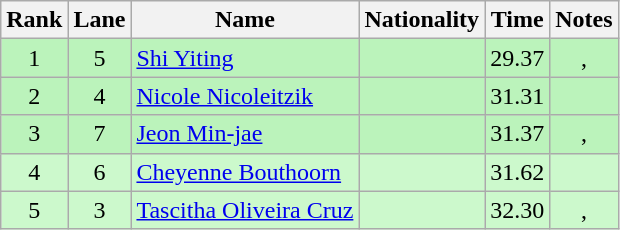<table class="wikitable sortable" style="text-align:center">
<tr>
<th>Rank</th>
<th>Lane</th>
<th>Name</th>
<th>Nationality</th>
<th>Time</th>
<th>Notes</th>
</tr>
<tr bgcolor=bbf3bb>
<td>1</td>
<td>5</td>
<td align="left"><a href='#'>Shi Yiting</a></td>
<td align="left"></td>
<td>29.37</td>
<td>, </td>
</tr>
<tr bgcolor=bbf3bb>
<td>2</td>
<td>4</td>
<td align="left"><a href='#'>Nicole Nicoleitzik</a></td>
<td align="left"></td>
<td>31.31</td>
<td></td>
</tr>
<tr bgcolor=bbf3bb>
<td>3</td>
<td>7</td>
<td align="left"><a href='#'>Jeon Min-jae</a></td>
<td align="left"></td>
<td>31.37</td>
<td>, </td>
</tr>
<tr bgcolor=ccf9cc>
<td>4</td>
<td>6</td>
<td align="left"><a href='#'>Cheyenne Bouthoorn</a></td>
<td align="left"></td>
<td>31.62</td>
<td></td>
</tr>
<tr bgcolor=ccf9cc>
<td>5</td>
<td>3</td>
<td align="left"><a href='#'>Tascitha Oliveira Cruz</a></td>
<td align="left"></td>
<td>32.30</td>
<td>, </td>
</tr>
</table>
